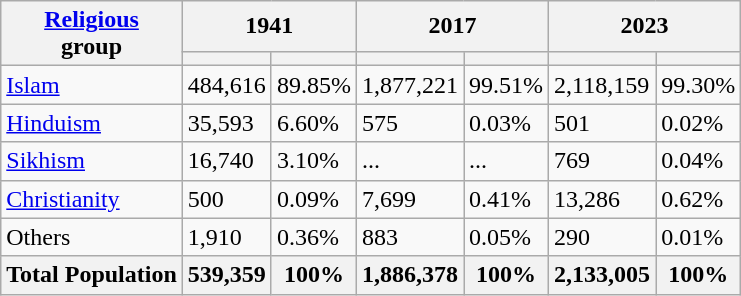<table class="wikitable sortable">
<tr>
<th rowspan="2"><a href='#'>Religious</a><br>group</th>
<th colspan="2">1941</th>
<th colspan="2">2017</th>
<th colspan="2">2023</th>
</tr>
<tr>
<th><a href='#'></a></th>
<th></th>
<th><a href='#'></a></th>
<th></th>
<th><a href='#'></a></th>
<th></th>
</tr>
<tr>
<td><a href='#'>Islam</a> </td>
<td>484,616</td>
<td>89.85%</td>
<td>1,877,221</td>
<td>99.51%</td>
<td>2,118,159</td>
<td>99.30%</td>
</tr>
<tr>
<td><a href='#'>Hinduism</a> </td>
<td>35,593</td>
<td>6.60%</td>
<td>575</td>
<td>0.03%</td>
<td>501</td>
<td>0.02%</td>
</tr>
<tr>
<td><a href='#'>Sikhism</a> </td>
<td>16,740</td>
<td>3.10%</td>
<td>...</td>
<td>...</td>
<td>769</td>
<td>0.04%</td>
</tr>
<tr>
<td><a href='#'>Christianity</a> </td>
<td>500</td>
<td>0.09%</td>
<td>7,699</td>
<td>0.41%</td>
<td>13,286</td>
<td>0.62%</td>
</tr>
<tr>
<td>Others</td>
<td>1,910</td>
<td>0.36%</td>
<td>883</td>
<td>0.05%</td>
<td>290</td>
<td>0.01%</td>
</tr>
<tr>
<th>Total Population</th>
<th>539,359</th>
<th>100%</th>
<th>1,886,378</th>
<th>100%</th>
<th>2,133,005</th>
<th>100%</th>
</tr>
</table>
